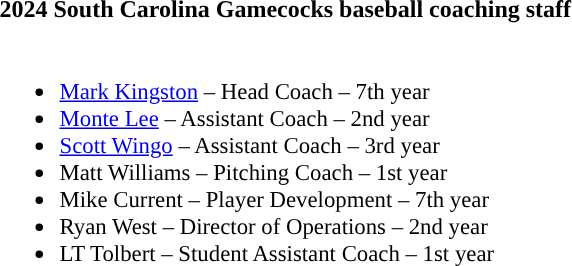<table class="toccolours" style="text-align: left;">
<tr>
<td colspan="9"><strong>2024 South Carolina Gamecocks baseball coaching staff</strong></td>
</tr>
<tr>
<td style="font-size: 95%; vertical-align:top"><br><ul><li><a href='#'>Mark Kingston</a> – Head Coach – 7th year</li><li><a href='#'>Monte Lee</a> – Assistant Coach – 2nd year</li><li><a href='#'>Scott Wingo</a> – Assistant Coach – 3rd year</li><li>Matt Williams – Pitching Coach – 1st year</li><li>Mike Current – Player Development – 7th year</li><li>Ryan West – Director of Operations – 2nd year</li><li>LT Tolbert – Student Assistant Coach – 1st year</li></ul></td>
</tr>
</table>
